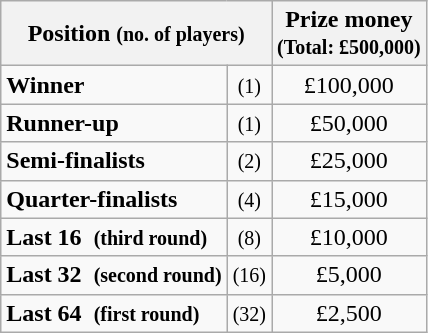<table class="wikitable">
<tr>
<th colspan=2>Position <small>(no. of players)</small></th>
<th>Prize money<br><small>(Total: £500,000)</small></th>
</tr>
<tr>
<td><strong>Winner</strong></td>
<td align=center><small>(1)</small></td>
<td align=center>£100,000</td>
</tr>
<tr>
<td><strong>Runner-up</strong></td>
<td align=center><small>(1)</small></td>
<td align=center>£50,000</td>
</tr>
<tr>
<td><strong>Semi-finalists</strong></td>
<td align=center><small>(2)</small></td>
<td align=center>£25,000</td>
</tr>
<tr>
<td><strong>Quarter-finalists</strong></td>
<td align=center><small>(4)</small></td>
<td align=center>£15,000</td>
</tr>
<tr>
<td><strong>Last 16  <small>(third round)</small></strong></td>
<td align=center><small>(8)</small></td>
<td align=center>£10,000</td>
</tr>
<tr>
<td><strong>Last 32  <small>(second round)</small></strong></td>
<td align=center><small>(16)</small></td>
<td align=center>£5,000</td>
</tr>
<tr>
<td><strong>Last 64  <small>(first round)</small></strong></td>
<td align=center><small>(32)</small></td>
<td align=center>£2,500</td>
</tr>
</table>
